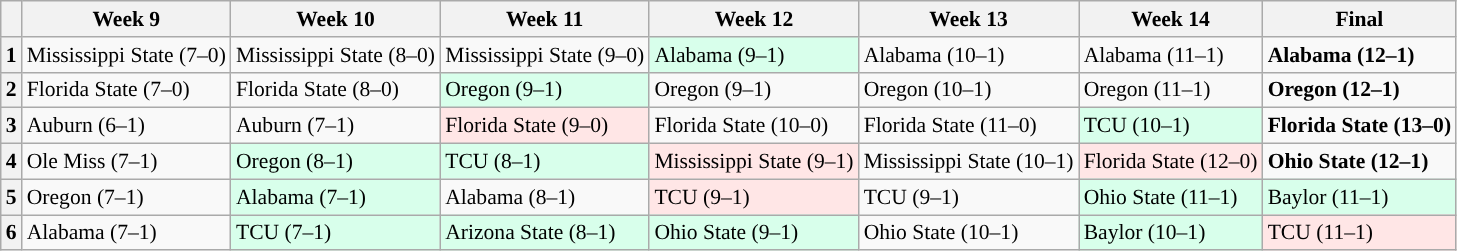<table class="wikitable" style="font-size:90%">
<tr>
<th></th>
<th>Week 9</th>
<th>Week 10</th>
<th>Week 11</th>
<th>Week 12</th>
<th>Week 13</th>
<th>Week 14</th>
<th>Final</th>
</tr>
<tr>
<th>1</th>
<td>Mississippi State (7–0)</td>
<td>Mississippi State (8–0)</td>
<td>Mississippi State (9–0)</td>
<td style="background:#d8ffeb">Alabama (9–1)</td>
<td>Alabama (10–1)</td>
<td>Alabama (11–1)</td>
<td style="background:#"><strong>Alabama (12–1)</strong></td>
</tr>
<tr>
<th>2</th>
<td>Florida State (7–0)</td>
<td>Florida State (8–0)</td>
<td style="background:#d8ffeb">Oregon (9–1)</td>
<td>Oregon (9–1)</td>
<td>Oregon (10–1)</td>
<td>Oregon (11–1)</td>
<td style="background:#"><strong>Oregon (12–1)</strong></td>
</tr>
<tr>
<th>3</th>
<td>Auburn (6–1)</td>
<td>Auburn (7–1)</td>
<td style="background:#ffe6e6">Florida State (9–0)</td>
<td>Florida State (10–0)</td>
<td>Florida State (11–0)</td>
<td style="background:#d8ffeb">TCU (10–1)</td>
<td style="background:#"><strong>Florida State (13–0)</strong></td>
</tr>
<tr>
<th>4</th>
<td>Ole Miss (7–1)</td>
<td style="background:#d8ffeb">Oregon (8–1)</td>
<td style="background:#d8ffeb">TCU (8–1)</td>
<td style="background:#ffe6e6">Mississippi State (9–1)</td>
<td>Mississippi State (10–1)</td>
<td style="background:#ffe6e6">Florida State (12–0)</td>
<td style="background:#"><strong>Ohio State (12–1)</strong></td>
</tr>
<tr>
<th>5</th>
<td>Oregon (7–1)</td>
<td style="background:#d8ffeb">Alabama (7–1)</td>
<td>Alabama (8–1)</td>
<td style="background:#ffe6e6">TCU (9–1)</td>
<td>TCU (9–1)</td>
<td style="background:#d8ffeb">Ohio State (11–1)</td>
<td style="background:#d8ffeb">Baylor (11–1)</td>
</tr>
<tr>
<th>6</th>
<td>Alabama (7–1)</td>
<td style="background:#d8ffeb">TCU (7–1)</td>
<td style="background:#d8ffeb">Arizona State (8–1)</td>
<td style="background:#d8ffeb">Ohio State (9–1)</td>
<td>Ohio State (10–1)</td>
<td style="background:#d8ffeb">Baylor (10–1)</td>
<td style="background:#ffe6e6">TCU (11–1)</td>
</tr>
</table>
